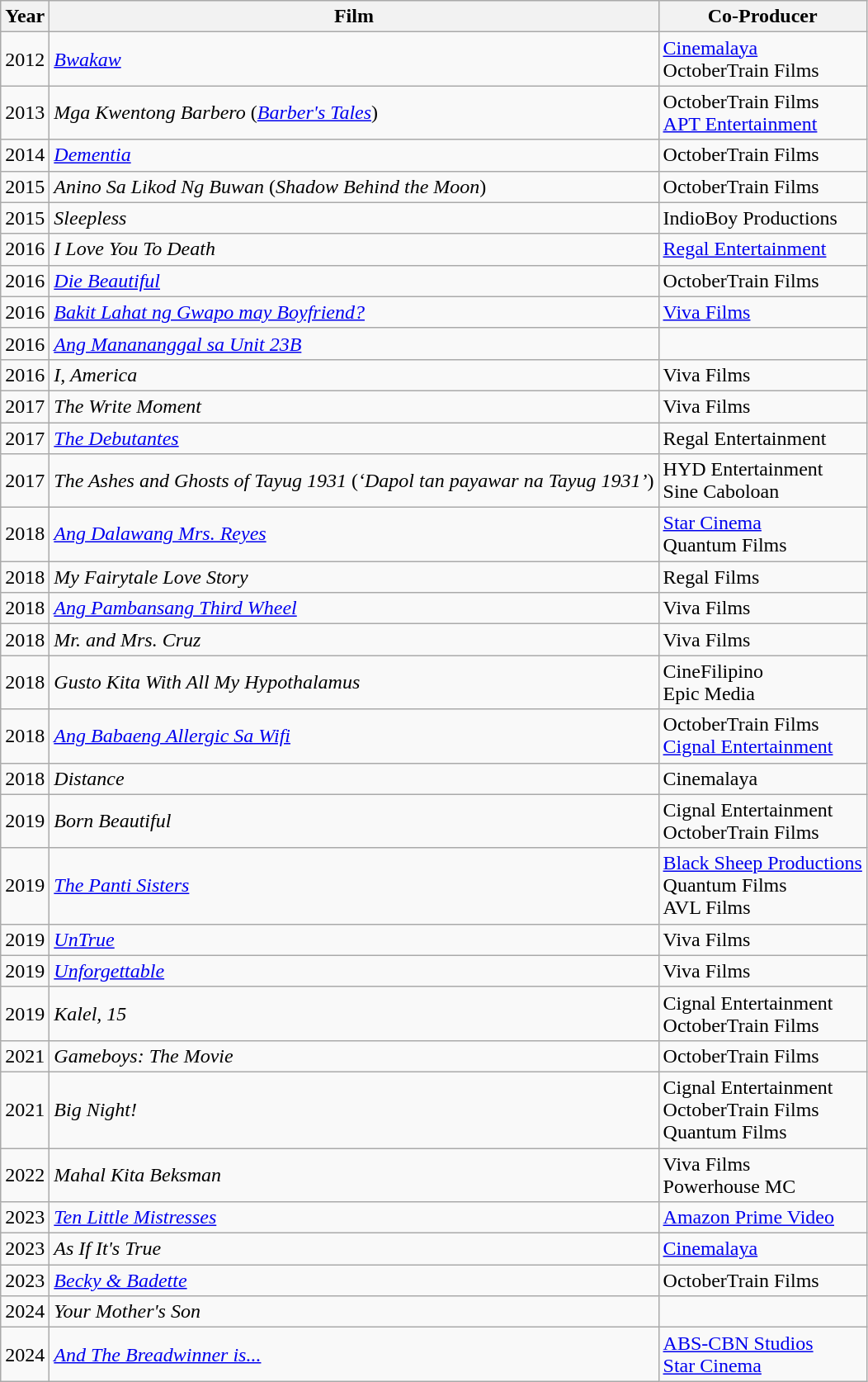<table class="wikitable sortable mw-collapsible">
<tr>
<th>Year</th>
<th>Film</th>
<th>Co-Producer</th>
</tr>
<tr>
<td>2012</td>
<td><em><a href='#'>Bwakaw</a></em></td>
<td><a href='#'>Cinemalaya</a><br>OctoberTrain Films</td>
</tr>
<tr>
<td>2013</td>
<td><em>Mga Kwentong Barbero</em> (<em><a href='#'>Barber's Tales</a></em>)</td>
<td>OctoberTrain Films<br><a href='#'>APT Entertainment</a></td>
</tr>
<tr>
<td>2014</td>
<td><em><a href='#'>Dementia</a></em></td>
<td>OctoberTrain Films</td>
</tr>
<tr>
<td>2015</td>
<td><em>Anino Sa Likod Ng Buwan</em> (<em>Shadow Behind the Moon</em>)</td>
<td>OctoberTrain Films</td>
</tr>
<tr>
<td>2015</td>
<td><em>Sleepless</em></td>
<td>IndioBoy Productions</td>
</tr>
<tr>
<td>2016</td>
<td><em>I Love You To Death</em></td>
<td><a href='#'>Regal Entertainment</a></td>
</tr>
<tr>
<td>2016</td>
<td><em><a href='#'>Die Beautiful</a></em></td>
<td>OctoberTrain Films</td>
</tr>
<tr>
<td>2016</td>
<td><em><a href='#'>Bakit Lahat ng Gwapo may Boyfriend?</a></em></td>
<td><a href='#'>Viva Films</a></td>
</tr>
<tr>
<td>2016</td>
<td><em><a href='#'>Ang Manananggal sa Unit 23B</a></em></td>
<td></td>
</tr>
<tr>
<td>2016</td>
<td><em>I, America</em></td>
<td>Viva Films</td>
</tr>
<tr>
<td>2017</td>
<td><em>The Write Moment</em></td>
<td>Viva Films</td>
</tr>
<tr>
<td>2017</td>
<td><em><a href='#'>The Debutantes</a></em></td>
<td>Regal Entertainment</td>
</tr>
<tr>
<td>2017</td>
<td><em>The Ashes and Ghosts of Tayug 1931</em> (<em>‘Dapol tan payawar na Tayug 1931’</em>)</td>
<td>HYD Entertainment<br>Sine Caboloan</td>
</tr>
<tr>
<td>2018</td>
<td><em><a href='#'>Ang Dalawang Mrs. Reyes</a></em></td>
<td><a href='#'>Star Cinema</a><br>Quantum Films</td>
</tr>
<tr>
<td>2018</td>
<td><em>My Fairytale Love Story</em></td>
<td>Regal Films</td>
</tr>
<tr>
<td>2018</td>
<td><em><a href='#'>Ang Pambansang Third Wheel</a></em></td>
<td>Viva Films</td>
</tr>
<tr>
<td>2018</td>
<td><em>Mr. and Mrs. Cruz</em></td>
<td>Viva Films</td>
</tr>
<tr>
<td>2018</td>
<td><em>Gusto Kita With All My Hypothalamus</em></td>
<td>CineFilipino<br>Epic Media</td>
</tr>
<tr>
<td>2018</td>
<td><em><a href='#'>Ang Babaeng Allergic Sa Wifi</a></em></td>
<td>OctoberTrain Films<br><a href='#'>Cignal Entertainment</a></td>
</tr>
<tr>
<td>2018</td>
<td><em>Distance</em></td>
<td>Cinemalaya</td>
</tr>
<tr>
<td>2019</td>
<td><em>Born Beautiful</em></td>
<td>Cignal Entertainment<br>OctoberTrain Films</td>
</tr>
<tr>
<td>2019</td>
<td><em><a href='#'>The Panti Sisters</a></em></td>
<td><a href='#'>Black Sheep Productions</a><br>Quantum Films<br>AVL Films</td>
</tr>
<tr>
<td>2019</td>
<td><em><a href='#'>UnTrue</a></em></td>
<td>Viva Films</td>
</tr>
<tr>
<td>2019</td>
<td><em><a href='#'>Unforgettable</a></em></td>
<td>Viva Films</td>
</tr>
<tr>
<td>2019</td>
<td><em>Kalel, 15</em></td>
<td>Cignal Entertainment<br>OctoberTrain Films</td>
</tr>
<tr>
<td>2021</td>
<td><em>Gameboys: The Movie</em></td>
<td>OctoberTrain Films</td>
</tr>
<tr>
<td>2021</td>
<td><em>Big Night!</em></td>
<td>Cignal Entertainment<br>OctoberTrain Films<br>Quantum Films</td>
</tr>
<tr>
<td>2022</td>
<td><em>Mahal Kita Beksman</em></td>
<td>Viva Films<br>Powerhouse MC</td>
</tr>
<tr>
<td>2023</td>
<td><em><a href='#'>Ten Little Mistresses</a></em></td>
<td><a href='#'>Amazon Prime Video</a></td>
</tr>
<tr>
<td>2023</td>
<td><em>As If It's True</em></td>
<td><a href='#'>Cinemalaya</a></td>
</tr>
<tr>
<td>2023</td>
<td><em><a href='#'>Becky & Badette</a></em></td>
<td>OctoberTrain Films</td>
</tr>
<tr>
<td>2024</td>
<td><em>Your Mother's Son</em></td>
<td></td>
</tr>
<tr>
<td>2024</td>
<td><em><a href='#'>And The Breadwinner is...</a></em></td>
<td><a href='#'>ABS-CBN Studios</a><br><a href='#'>Star Cinema</a></td>
</tr>
</table>
